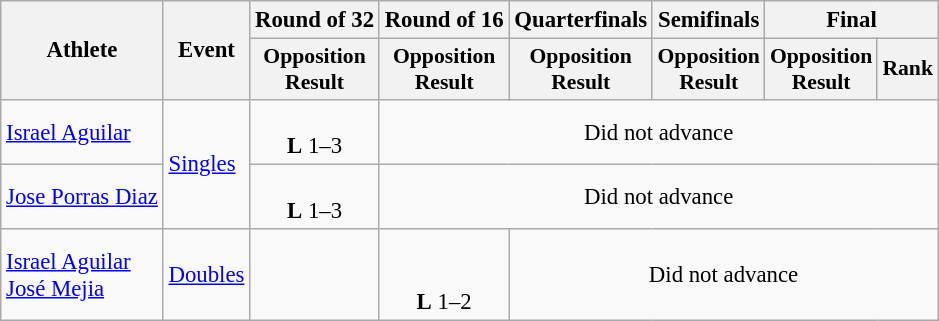<table class="wikitable" style="font-size:95%">
<tr>
<th rowspan=2>Athlete</th>
<th rowspan=2>Event</th>
<th>Round of 32</th>
<th>Round of 16</th>
<th>Quarterfinals</th>
<th>Semifinals</th>
<th colspan=2>Final</th>
</tr>
<tr style="font-size:95%">
<th>Opposition<br>Result</th>
<th>Opposition<br>Result</th>
<th>Opposition<br>Result</th>
<th>Opposition<br>Result</th>
<th>Opposition<br>Result</th>
<th>Rank</th>
</tr>
<tr align=center>
<td align=left><a href='#'>Israel Aguilar</a></td>
<td align=left rowspan=2><a href='#'>Singles</a></td>
<td><br><strong>L</strong> 1–3</td>
<td colspan=5>Did not advance</td>
</tr>
<tr align=center>
<td align=left><a href='#'>Jose Porras Diaz</a></td>
<td><br><strong>L</strong> 1–3</td>
<td colspan=5>Did not advance</td>
</tr>
<tr align=center>
<td align=left><a href='#'>Israel Aguilar</a><br><a href='#'>José Mejia</a></td>
<td align=left><a href='#'>Doubles</a></td>
<td></td>
<td><br><br><strong>L</strong> 1–2</td>
<td colspan=4>Did not advance</td>
</tr>
</table>
